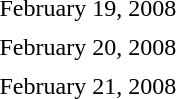<table>
<tr>
<th width=200></th>
<th width=100></th>
<th width=200></th>
</tr>
<tr>
<td colspan=3>February 19, 2008</td>
</tr>
<tr>
<td align=right></td>
<td align=center></td>
<td></td>
</tr>
<tr>
<td colspan=3>February 20, 2008</td>
</tr>
<tr>
<td align=right></td>
<td align=center></td>
<td></td>
</tr>
<tr>
<td colspan=3>February 21, 2008</td>
</tr>
<tr>
<td align=right></td>
<td align=center></td>
<td></td>
</tr>
</table>
